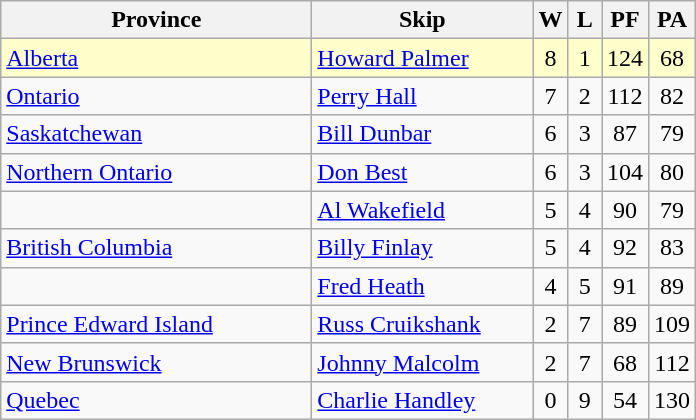<table class="wikitable" style="text-align: center;">
<tr>
<th width="200">Province</th>
<th width="140">Skip</th>
<th width="15">W</th>
<th width="15">L</th>
<th width="15">PF</th>
<th width="15">PA</th>
</tr>
<tr bgcolor=#ffffcc>
<td style="text-align: left;"><a href='#'>Alberta</a></td>
<td style="text-align: left;"><a href='#'>Howard Palmer</a></td>
<td>8</td>
<td>1</td>
<td>124</td>
<td>68</td>
</tr>
<tr>
<td style="text-align: left;"><a href='#'>Ontario</a></td>
<td style="text-align: left;"><a href='#'>Perry Hall</a></td>
<td>7</td>
<td>2</td>
<td>112</td>
<td>82</td>
</tr>
<tr>
<td style="text-align: left;"><a href='#'>Saskatchewan</a></td>
<td style="text-align: left;"><a href='#'>Bill Dunbar</a></td>
<td>6</td>
<td>3</td>
<td>87</td>
<td>79</td>
</tr>
<tr>
<td style="text-align: left;"><a href='#'>Northern Ontario</a></td>
<td style="text-align: left;"><a href='#'>Don Best</a></td>
<td>6</td>
<td>3</td>
<td>104</td>
<td>80</td>
</tr>
<tr>
<td style="text-align: left;"></td>
<td style="text-align: left;"><a href='#'>Al Wakefield</a></td>
<td>5</td>
<td>4</td>
<td>90</td>
<td>79</td>
</tr>
<tr>
<td style="text-align: left;"><a href='#'>British Columbia</a></td>
<td style="text-align: left;"><a href='#'>Billy Finlay</a></td>
<td>5</td>
<td>4</td>
<td>92</td>
<td>83</td>
</tr>
<tr>
<td style="text-align: left;"></td>
<td style="text-align: left;"><a href='#'>Fred Heath</a></td>
<td>4</td>
<td>5</td>
<td>91</td>
<td>89</td>
</tr>
<tr>
<td style="text-align: left;"><a href='#'>Prince Edward Island</a></td>
<td style="text-align: left;"><a href='#'>Russ Cruikshank</a></td>
<td>2</td>
<td>7</td>
<td>89</td>
<td>109</td>
</tr>
<tr>
<td style="text-align: left;"><a href='#'>New Brunswick</a></td>
<td style="text-align: left;"><a href='#'>Johnny Malcolm</a></td>
<td>2</td>
<td>7</td>
<td>68</td>
<td>112</td>
</tr>
<tr>
<td style="text-align: left;"><a href='#'>Quebec</a></td>
<td style="text-align: left;"><a href='#'>Charlie Handley</a></td>
<td>0</td>
<td>9</td>
<td>54</td>
<td>130</td>
</tr>
</table>
